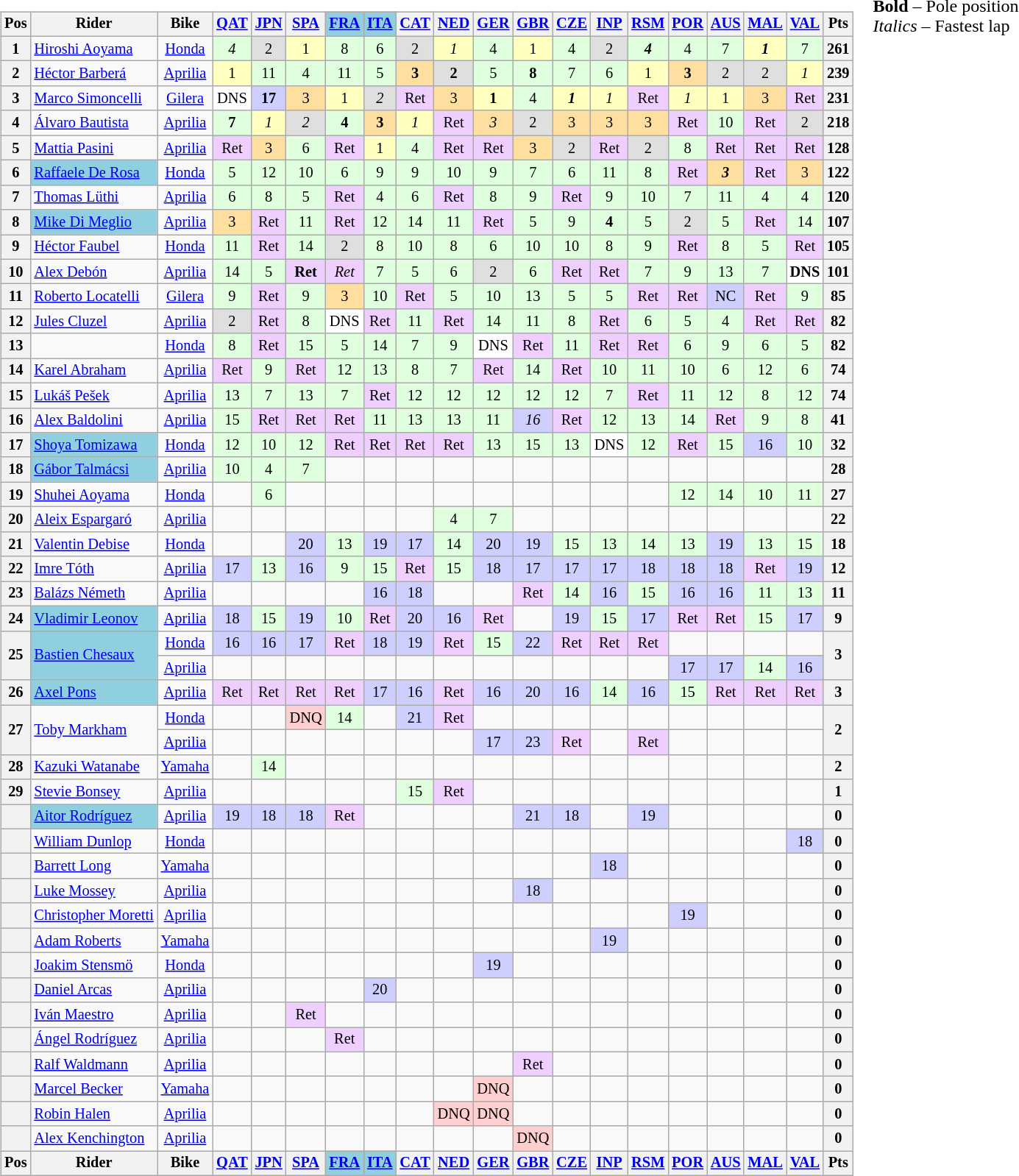<table>
<tr>
<td><br><table class="wikitable" style="font-size: 85%; text-align:center">
<tr valign="top">
<th valign="middle">Pos</th>
<th valign="middle">Rider</th>
<th valign="middle">Bike<br></th>
<th><a href='#'>QAT</a><br></th>
<th><a href='#'>JPN</a><br></th>
<th><a href='#'>SPA</a><br></th>
<th style="background:#8fcfdf;"><a href='#'>FRA</a><br></th>
<th style="background:#8fcfdf;"><a href='#'>ITA</a><br></th>
<th><a href='#'>CAT</a><br></th>
<th><a href='#'>NED</a><br></th>
<th><a href='#'>GER</a><br></th>
<th><a href='#'>GBR</a><br></th>
<th><a href='#'>CZE</a><br></th>
<th><a href='#'>INP</a><br></th>
<th><a href='#'>RSM</a><br></th>
<th><a href='#'>POR</a><br></th>
<th><a href='#'>AUS</a><br></th>
<th><a href='#'>MAL</a><br></th>
<th><a href='#'>VAL</a><br></th>
<th valign="middle">Pts</th>
</tr>
<tr>
<th>1</th>
<td align="left"> <a href='#'>Hiroshi Aoyama</a></td>
<td><a href='#'>Honda</a></td>
<td style="background:#dfffdf;"><em>4</em></td>
<td style="background:#dfdfdf;">2</td>
<td style="background:#ffffbf;">1</td>
<td style="background:#dfffdf;">8</td>
<td style="background:#dfffdf;">6</td>
<td style="background:#dfdfdf;">2</td>
<td style="background:#ffffbf;"><em>1</em></td>
<td style="background:#dfffdf;">4</td>
<td style="background:#ffffbf;">1</td>
<td style="background:#dfffdf;">4</td>
<td style="background:#dfdfdf;">2</td>
<td style="background:#dfffdf;"><strong><em>4</em></strong></td>
<td style="background:#dfffdf;">4</td>
<td style="background:#dfffdf;">7</td>
<td style="background:#ffffbf;"><strong><em>1</em></strong></td>
<td style="background:#dfffdf;">7</td>
<th>261</th>
</tr>
<tr>
<th>2</th>
<td align="left"> <a href='#'>Héctor Barberá</a></td>
<td><a href='#'>Aprilia</a></td>
<td style="background:#ffffbf;">1</td>
<td style="background:#dfffdf;">11</td>
<td style="background:#dfffdf;">4</td>
<td style="background:#dfffdf;">11</td>
<td style="background:#dfffdf;">5</td>
<td style="background:#ffdf9f;"><strong>3</strong></td>
<td style="background:#dfdfdf;"><strong>2</strong></td>
<td style="background:#dfffdf;">5</td>
<td style="background:#dfffdf;"><strong>8</strong></td>
<td style="background:#dfffdf;">7</td>
<td style="background:#dfffdf;">6</td>
<td style="background:#ffffbf;">1</td>
<td style="background:#ffdf9f;"><strong>3</strong></td>
<td style="background:#dfdfdf;">2</td>
<td style="background:#dfdfdf;">2</td>
<td style="background:#ffffbf;"><em>1</em></td>
<th>239</th>
</tr>
<tr>
<th>3</th>
<td align="left"> <a href='#'>Marco Simoncelli</a></td>
<td><a href='#'>Gilera</a></td>
<td style="background:#ffffff;">DNS</td>
<td style="background:#cfcfff;"><strong>17</strong></td>
<td style="background:#ffdf9f;">3</td>
<td style="background:#ffffbf;">1</td>
<td style="background:#dfdfdf;"><em>2</em></td>
<td style="background:#efcfff;">Ret</td>
<td style="background:#ffdf9f;">3</td>
<td style="background:#ffffbf;"><strong>1</strong></td>
<td style="background:#dfffdf;">4</td>
<td style="background:#ffffbf;"><strong><em>1</em></strong></td>
<td style="background:#ffffbf;"><em>1</em></td>
<td style="background:#efcfff;">Ret</td>
<td style="background:#ffffbf;"><em>1</em></td>
<td style="background:#ffffbf;">1</td>
<td style="background:#ffdf9f;">3</td>
<td style="background:#efcfff;">Ret</td>
<th>231</th>
</tr>
<tr>
<th>4</th>
<td align="left"> <a href='#'>Álvaro Bautista</a></td>
<td><a href='#'>Aprilia</a></td>
<td style="background:#dfffdf;"><strong>7</strong></td>
<td style="background:#ffffbf;"><em>1</em></td>
<td style="background:#dfdfdf;"><em>2</em></td>
<td style="background:#dfffdf;"><strong>4</strong></td>
<td style="background:#ffdf9f;"><strong>3</strong></td>
<td style="background:#ffffbf;"><em>1</em></td>
<td style="background:#efcfff;">Ret</td>
<td style="background:#ffdf9f;"><em>3</em></td>
<td style="background:#dfdfdf;">2</td>
<td style="background:#ffdf9f;">3</td>
<td style="background:#ffdf9f;">3</td>
<td style="background:#ffdf9f;">3</td>
<td style="background:#efcfff;">Ret</td>
<td style="background:#dfffdf;">10</td>
<td style="background:#efcfff;">Ret</td>
<td style="background:#dfdfdf;">2</td>
<th>218</th>
</tr>
<tr>
<th>5</th>
<td align="left"> <a href='#'>Mattia Pasini</a></td>
<td><a href='#'>Aprilia</a></td>
<td style="background:#efcfff;">Ret</td>
<td style="background:#ffdf9f;">3</td>
<td style="background:#dfffdf;">6</td>
<td style="background:#efcfff;">Ret</td>
<td style="background:#ffffbf;">1</td>
<td style="background:#dfffdf;">4</td>
<td style="background:#efcfff;">Ret</td>
<td style="background:#efcfff;">Ret</td>
<td style="background:#ffdf9f;">3</td>
<td style="background:#dfdfdf;">2</td>
<td style="background:#efcfff;">Ret</td>
<td style="background:#dfdfdf;">2</td>
<td style="background:#dfffdf;">8</td>
<td style="background:#efcfff;">Ret</td>
<td style="background:#efcfff;">Ret</td>
<td style="background:#efcfff;">Ret</td>
<th>128</th>
</tr>
<tr>
<th>6</th>
<td align="left" style="background:#8fcfdf;"> <a href='#'>Raffaele De Rosa</a></td>
<td><a href='#'>Honda</a></td>
<td style="background:#dfffdf;">5</td>
<td style="background:#dfffdf;">12</td>
<td style="background:#dfffdf;">10</td>
<td style="background:#dfffdf;">6</td>
<td style="background:#dfffdf;">9</td>
<td style="background:#dfffdf;">9</td>
<td style="background:#dfffdf;">10</td>
<td style="background:#dfffdf;">9</td>
<td style="background:#dfffdf;">7</td>
<td style="background:#dfffdf;">6</td>
<td style="background:#dfffdf;">11</td>
<td style="background:#dfffdf;">8</td>
<td style="background:#efcfff;">Ret</td>
<td style="background:#ffdf9f;"><strong><em>3</em></strong></td>
<td style="background:#efcfff;">Ret</td>
<td style="background:#ffdf9f;">3</td>
<th>122</th>
</tr>
<tr>
<th>7</th>
<td align="left"> <a href='#'>Thomas Lüthi</a></td>
<td><a href='#'>Aprilia</a></td>
<td style="background:#dfffdf;">6</td>
<td style="background:#dfffdf;">8</td>
<td style="background:#dfffdf;">5</td>
<td style="background:#efcfff;">Ret</td>
<td style="background:#dfffdf;">4</td>
<td style="background:#dfffdf;">6</td>
<td style="background:#efcfff;">Ret</td>
<td style="background:#dfffdf;">8</td>
<td style="background:#dfffdf;">9</td>
<td style="background:#efcfff;">Ret</td>
<td style="background:#dfffdf;">9</td>
<td style="background:#dfffdf;">10</td>
<td style="background:#dfffdf;">7</td>
<td style="background:#dfffdf;">11</td>
<td style="background:#dfffdf;">4</td>
<td style="background:#dfffdf;">4</td>
<th>120</th>
</tr>
<tr>
<th>8</th>
<td align="left" style="background:#8fcfdf;"> <a href='#'>Mike Di Meglio</a></td>
<td><a href='#'>Aprilia</a></td>
<td style="background:#ffdf9f;">3</td>
<td style="background:#efcfff;">Ret</td>
<td style="background:#dfffdf;">11</td>
<td style="background:#efcfff;">Ret</td>
<td style="background:#dfffdf;">12</td>
<td style="background:#dfffdf;">14</td>
<td style="background:#dfffdf;">11</td>
<td style="background:#efcfff;">Ret</td>
<td style="background:#dfffdf;">5</td>
<td style="background:#dfffdf;">9</td>
<td style="background:#dfffdf;"><strong>4</strong></td>
<td style="background:#dfffdf;">5</td>
<td style="background:#dfdfdf;">2</td>
<td style="background:#dfffdf;">5</td>
<td style="background:#efcfff;">Ret</td>
<td style="background:#dfffdf;">14</td>
<th>107</th>
</tr>
<tr>
<th>9</th>
<td align="left"> <a href='#'>Héctor Faubel</a></td>
<td><a href='#'>Honda</a></td>
<td style="background:#dfffdf;">11</td>
<td style="background:#efcfff;">Ret</td>
<td style="background:#dfffdf;">14</td>
<td style="background:#dfdfdf;">2</td>
<td style="background:#dfffdf;">8</td>
<td style="background:#dfffdf;">10</td>
<td style="background:#dfffdf;">8</td>
<td style="background:#dfffdf;">6</td>
<td style="background:#dfffdf;">10</td>
<td style="background:#dfffdf;">10</td>
<td style="background:#dfffdf;">8</td>
<td style="background:#dfffdf;">9</td>
<td style="background:#efcfff;">Ret</td>
<td style="background:#dfffdf;">8</td>
<td style="background:#dfffdf;">5</td>
<td style="background:#efcfff;">Ret</td>
<th>105</th>
</tr>
<tr>
<th>10</th>
<td align="left"> <a href='#'>Alex Debón</a></td>
<td><a href='#'>Aprilia</a></td>
<td style="background:#dfffdf;">14</td>
<td style="background:#dfffdf;">5</td>
<td style="background:#efcfff;"><strong>Ret</strong></td>
<td style="background:#efcfff;"><em>Ret</em></td>
<td style="background:#dfffdf;">7</td>
<td style="background:#dfffdf;">5</td>
<td style="background:#dfffdf;">6</td>
<td style="background:#dfdfdf;">2</td>
<td style="background:#dfffdf;">6</td>
<td style="background:#efcfff;">Ret</td>
<td style="background:#efcfff;">Ret</td>
<td style="background:#dfffdf;">7</td>
<td style="background:#dfffdf;">9</td>
<td style="background:#dfffdf;">13</td>
<td style="background:#dfffdf;">7</td>
<td style="background:#ffffff;"><strong>DNS</strong></td>
<th>101</th>
</tr>
<tr>
<th>11</th>
<td align="left"> <a href='#'>Roberto Locatelli</a></td>
<td><a href='#'>Gilera</a></td>
<td style="background:#dfffdf;">9</td>
<td style="background:#efcfff;">Ret</td>
<td style="background:#dfffdf;">9</td>
<td style="background:#ffdf9f;">3</td>
<td style="background:#dfffdf;">10</td>
<td style="background:#efcfff;">Ret</td>
<td style="background:#dfffdf;">5</td>
<td style="background:#dfffdf;">10</td>
<td style="background:#dfffdf;">13</td>
<td style="background:#dfffdf;">5</td>
<td style="background:#dfffdf;">5</td>
<td style="background:#efcfff;">Ret</td>
<td style="background:#efcfff;">Ret</td>
<td style="background:#cfcfff;">NC</td>
<td style="background:#efcfff;">Ret</td>
<td style="background:#dfffdf;">9</td>
<th>85</th>
</tr>
<tr>
<th>12</th>
<td align="left"> <a href='#'>Jules Cluzel</a></td>
<td><a href='#'>Aprilia</a></td>
<td style="background:#dfdfdf;">2</td>
<td style="background:#efcfff;">Ret</td>
<td style="background:#dfffdf;">8</td>
<td style="background:#ffffff;">DNS</td>
<td style="background:#efcfff;">Ret</td>
<td style="background:#dfffdf;">11</td>
<td style="background:#efcfff;">Ret</td>
<td style="background:#dfffdf;">14</td>
<td style="background:#dfffdf;">11</td>
<td style="background:#dfffdf;">8</td>
<td style="background:#efcfff;">Ret</td>
<td style="background:#dfffdf;">6</td>
<td style="background:#dfffdf;">5</td>
<td style="background:#dfffdf;">4</td>
<td style="background:#efcfff;">Ret</td>
<td style="background:#efcfff;">Ret</td>
<th>82</th>
</tr>
<tr>
<th>13</th>
<td align="left"></td>
<td><a href='#'>Honda</a></td>
<td style="background:#dfffdf;">8</td>
<td style="background:#efcfff;">Ret</td>
<td style="background:#dfffdf;">15</td>
<td style="background:#dfffdf;">5</td>
<td style="background:#dfffdf;">14</td>
<td style="background:#dfffdf;">7</td>
<td style="background:#dfffdf;">9</td>
<td style="background:#ffffff;">DNS</td>
<td style="background:#efcfff;">Ret</td>
<td style="background:#dfffdf;">11</td>
<td style="background:#efcfff;">Ret</td>
<td style="background:#efcfff;">Ret</td>
<td style="background:#dfffdf;">6</td>
<td style="background:#dfffdf;">9</td>
<td style="background:#dfffdf;">6</td>
<td style="background:#dfffdf;">5</td>
<th>82</th>
</tr>
<tr>
<th>14</th>
<td align="left"> <a href='#'>Karel Abraham</a></td>
<td><a href='#'>Aprilia</a></td>
<td style="background:#efcfff;">Ret</td>
<td style="background:#dfffdf;">9</td>
<td style="background:#efcfff;">Ret</td>
<td style="background:#dfffdf;">12</td>
<td style="background:#dfffdf;">13</td>
<td style="background:#dfffdf;">8</td>
<td style="background:#dfffdf;">7</td>
<td style="background:#efcfff;">Ret</td>
<td style="background:#dfffdf;">14</td>
<td style="background:#efcfff;">Ret</td>
<td style="background:#dfffdf;">10</td>
<td style="background:#dfffdf;">11</td>
<td style="background:#dfffdf;">10</td>
<td style="background:#dfffdf;">6</td>
<td style="background:#dfffdf;">12</td>
<td style="background:#dfffdf;">6</td>
<th>74</th>
</tr>
<tr>
<th>15</th>
<td align="left"> <a href='#'>Lukáš Pešek</a></td>
<td><a href='#'>Aprilia</a></td>
<td style="background:#dfffdf;">13</td>
<td style="background:#dfffdf;">7</td>
<td style="background:#dfffdf;">13</td>
<td style="background:#dfffdf;">7</td>
<td style="background:#efcfff;">Ret</td>
<td style="background:#dfffdf;">12</td>
<td style="background:#dfffdf;">12</td>
<td style="background:#dfffdf;">12</td>
<td style="background:#dfffdf;">12</td>
<td style="background:#dfffdf;">12</td>
<td style="background:#dfffdf;">7</td>
<td style="background:#efcfff;">Ret</td>
<td style="background:#dfffdf;">11</td>
<td style="background:#dfffdf;">12</td>
<td style="background:#dfffdf;">8</td>
<td style="background:#dfffdf;">12</td>
<th>74</th>
</tr>
<tr>
<th>16</th>
<td align="left"> <a href='#'>Alex Baldolini</a></td>
<td><a href='#'>Aprilia</a></td>
<td style="background:#dfffdf;">15</td>
<td style="background:#efcfff;">Ret</td>
<td style="background:#efcfff;">Ret</td>
<td style="background:#efcfff;">Ret</td>
<td style="background:#dfffdf;">11</td>
<td style="background:#dfffdf;">13</td>
<td style="background:#dfffdf;">13</td>
<td style="background:#dfffdf;">11</td>
<td style="background:#cfcfff;"><em>16</em></td>
<td style="background:#efcfff;">Ret</td>
<td style="background:#dfffdf;">12</td>
<td style="background:#dfffdf;">13</td>
<td style="background:#dfffdf;">14</td>
<td style="background:#efcfff;">Ret</td>
<td style="background:#dfffdf;">9</td>
<td style="background:#dfffdf;">8</td>
<th>41</th>
</tr>
<tr>
<th>17</th>
<td align="left" style="background:#8fcfdf;"> <a href='#'>Shoya Tomizawa</a></td>
<td><a href='#'>Honda</a></td>
<td style="background:#dfffdf;">12</td>
<td style="background:#dfffdf;">10</td>
<td style="background:#dfffdf;">12</td>
<td style="background:#efcfff;">Ret</td>
<td style="background:#efcfff;">Ret</td>
<td style="background:#efcfff;">Ret</td>
<td style="background:#efcfff;">Ret</td>
<td style="background:#dfffdf;">13</td>
<td style="background:#dfffdf;">15</td>
<td style="background:#dfffdf;">13</td>
<td style="background:#ffffff;">DNS</td>
<td style="background:#dfffdf;">12</td>
<td style="background:#efcfff;">Ret</td>
<td style="background:#dfffdf;">15</td>
<td style="background:#cfcfff;">16</td>
<td style="background:#dfffdf;">10</td>
<th>32</th>
</tr>
<tr>
<th>18</th>
<td align="left" style="background:#8fcfdf;"> <a href='#'>Gábor Talmácsi</a></td>
<td><a href='#'>Aprilia</a></td>
<td style="background:#dfffdf;">10</td>
<td style="background:#dfffdf;">4</td>
<td style="background:#dfffdf;">7</td>
<td></td>
<td></td>
<td></td>
<td></td>
<td></td>
<td></td>
<td></td>
<td></td>
<td></td>
<td></td>
<td></td>
<td></td>
<td></td>
<th>28</th>
</tr>
<tr>
<th>19</th>
<td align="left"> <a href='#'>Shuhei Aoyama</a></td>
<td><a href='#'>Honda</a></td>
<td></td>
<td style="background:#dfffdf;">6</td>
<td></td>
<td></td>
<td></td>
<td></td>
<td></td>
<td></td>
<td></td>
<td></td>
<td></td>
<td></td>
<td style="background:#dfffdf;">12</td>
<td style="background:#dfffdf;">14</td>
<td style="background:#dfffdf;">10</td>
<td style="background:#dfffdf;">11</td>
<th>27</th>
</tr>
<tr>
<th>20</th>
<td align="left"> <a href='#'>Aleix Espargaró</a></td>
<td><a href='#'>Aprilia</a></td>
<td></td>
<td></td>
<td></td>
<td></td>
<td></td>
<td></td>
<td style="background:#dfffdf;">4</td>
<td style="background:#dfffdf;">7</td>
<td></td>
<td></td>
<td></td>
<td></td>
<td></td>
<td></td>
<td></td>
<td></td>
<th>22</th>
</tr>
<tr>
<th>21</th>
<td align="left"> <a href='#'>Valentin Debise</a></td>
<td><a href='#'>Honda</a></td>
<td></td>
<td></td>
<td style="background:#cfcfff;">20</td>
<td style="background:#dfffdf;">13</td>
<td style="background:#cfcfff;">19</td>
<td style="background:#cfcfff;">17</td>
<td style="background:#dfffdf;">14</td>
<td style="background:#cfcfff;">20</td>
<td style="background:#cfcfff;">19</td>
<td style="background:#dfffdf;">15</td>
<td style="background:#dfffdf;">13</td>
<td style="background:#dfffdf;">14</td>
<td style="background:#dfffdf;">13</td>
<td style="background:#cfcfff;">19</td>
<td style="background:#dfffdf;">13</td>
<td style="background:#dfffdf;">15</td>
<th>18</th>
</tr>
<tr>
<th>22</th>
<td align="left"> <a href='#'>Imre Tóth</a></td>
<td><a href='#'>Aprilia</a></td>
<td style="background:#cfcfff;">17</td>
<td style="background:#dfffdf;">13</td>
<td style="background:#cfcfff;">16</td>
<td style="background:#dfffdf;">9</td>
<td style="background:#dfffdf;">15</td>
<td style="background:#efcfff;">Ret</td>
<td style="background:#dfffdf;">15</td>
<td style="background:#cfcfff;">18</td>
<td style="background:#cfcfff;">17</td>
<td style="background:#cfcfff;">17</td>
<td style="background:#cfcfff;">17</td>
<td style="background:#cfcfff;">18</td>
<td style="background:#cfcfff;">18</td>
<td style="background:#cfcfff;">18</td>
<td style="background:#efcfff;">Ret</td>
<td style="background:#cfcfff;">19</td>
<th>12</th>
</tr>
<tr>
<th>23</th>
<td align="left"> <a href='#'>Balázs Németh</a></td>
<td><a href='#'>Aprilia</a></td>
<td></td>
<td></td>
<td></td>
<td></td>
<td style="background:#cfcfff;">16</td>
<td style="background:#cfcfff;">18</td>
<td></td>
<td></td>
<td style="background:#efcfff;">Ret</td>
<td style="background:#dfffdf;">14</td>
<td style="background:#cfcfff;">16</td>
<td style="background:#dfffdf;">15</td>
<td style="background:#cfcfff;">16</td>
<td style="background:#cfcfff;">16</td>
<td style="background:#dfffdf;">11</td>
<td style="background:#dfffdf;">13</td>
<th>11</th>
</tr>
<tr>
<th>24</th>
<td align="left" style="background:#8fcfdf;"> <a href='#'>Vladimir Leonov</a></td>
<td><a href='#'>Aprilia</a></td>
<td style="background:#cfcfff;">18</td>
<td style="background:#dfffdf;">15</td>
<td style="background:#cfcfff;">19</td>
<td style="background:#dfffdf;">10</td>
<td style="background:#efcfff;">Ret</td>
<td style="background:#cfcfff;">20</td>
<td style="background:#cfcfff;">16</td>
<td style="background:#efcfff;">Ret</td>
<td></td>
<td style="background:#cfcfff;">19</td>
<td style="background:#dfffdf;">15</td>
<td style="background:#cfcfff;">17</td>
<td style="background:#efcfff;">Ret</td>
<td style="background:#efcfff;">Ret</td>
<td style="background:#dfffdf;">15</td>
<td style="background:#cfcfff;">17</td>
<th>9</th>
</tr>
<tr>
<th rowspan=2>25</th>
<td rowspan=2 align="left" style="background:#8fcfdf;"> <a href='#'>Bastien Chesaux</a></td>
<td><a href='#'>Honda</a></td>
<td style="background:#cfcfff;">16</td>
<td style="background:#cfcfff;">16</td>
<td style="background:#cfcfff;">17</td>
<td style="background:#efcfff;">Ret</td>
<td style="background:#cfcfff;">18</td>
<td style="background:#cfcfff;">19</td>
<td style="background:#efcfff;">Ret</td>
<td style="background:#dfffdf;">15</td>
<td style="background:#cfcfff;">22</td>
<td style="background:#efcfff;">Ret</td>
<td style="background:#efcfff;">Ret</td>
<td style="background:#efcfff;">Ret</td>
<td></td>
<td></td>
<td></td>
<td></td>
<th rowspan=2>3</th>
</tr>
<tr>
<td><a href='#'>Aprilia</a></td>
<td></td>
<td></td>
<td></td>
<td></td>
<td></td>
<td></td>
<td></td>
<td></td>
<td></td>
<td></td>
<td></td>
<td></td>
<td style="background:#cfcfff;">17</td>
<td style="background:#cfcfff;">17</td>
<td style="background:#dfffdf;">14</td>
<td style="background:#cfcfff;">16</td>
</tr>
<tr>
<th>26</th>
<td align="left" style="background:#8fcfdf;"> <a href='#'>Axel Pons</a></td>
<td><a href='#'>Aprilia</a></td>
<td style="background:#efcfff;">Ret</td>
<td style="background:#efcfff;">Ret</td>
<td style="background:#efcfff;">Ret</td>
<td style="background:#efcfff;">Ret</td>
<td style="background:#cfcfff;">17</td>
<td style="background:#cfcfff;">16</td>
<td style="background:#efcfff;">Ret</td>
<td style="background:#cfcfff;">16</td>
<td style="background:#cfcfff;">20</td>
<td style="background:#cfcfff;">16</td>
<td style="background:#dfffdf;">14</td>
<td style="background:#cfcfff;">16</td>
<td style="background:#dfffdf;">15</td>
<td style="background:#efcfff;">Ret</td>
<td style="background:#efcfff;">Ret</td>
<td style="background:#efcfff;">Ret</td>
<th>3</th>
</tr>
<tr>
<th rowspan=2>27</th>
<td rowspan=2 align="left"> <a href='#'>Toby Markham</a></td>
<td><a href='#'>Honda</a></td>
<td></td>
<td></td>
<td style="background:#ffcfcf;">DNQ</td>
<td style="background:#dfffdf;">14</td>
<td></td>
<td style="background:#cfcfff;">21</td>
<td style="background:#efcfff;">Ret</td>
<td></td>
<td></td>
<td></td>
<td></td>
<td></td>
<td></td>
<td></td>
<td></td>
<td></td>
<th rowspan=2>2</th>
</tr>
<tr>
<td><a href='#'>Aprilia</a></td>
<td></td>
<td></td>
<td></td>
<td></td>
<td></td>
<td></td>
<td></td>
<td style="background:#cfcfff;">17</td>
<td style="background:#cfcfff;">23</td>
<td style="background:#efcfff;">Ret</td>
<td></td>
<td style="background:#efcfff;">Ret</td>
<td></td>
<td></td>
<td></td>
<td></td>
</tr>
<tr>
<th>28</th>
<td align="left"> <a href='#'>Kazuki Watanabe</a></td>
<td><a href='#'>Yamaha</a></td>
<td></td>
<td style="background:#dfffdf;">14</td>
<td></td>
<td></td>
<td></td>
<td></td>
<td></td>
<td></td>
<td></td>
<td></td>
<td></td>
<td></td>
<td></td>
<td></td>
<td></td>
<td></td>
<th>2</th>
</tr>
<tr>
<th>29</th>
<td align="left"> <a href='#'>Stevie Bonsey</a></td>
<td><a href='#'>Aprilia</a></td>
<td></td>
<td></td>
<td></td>
<td></td>
<td></td>
<td style="background:#dfffdf;">15</td>
<td style="background:#efcfff;">Ret</td>
<td></td>
<td></td>
<td></td>
<td></td>
<td></td>
<td></td>
<td></td>
<td></td>
<td></td>
<th>1</th>
</tr>
<tr>
<th></th>
<td align="left" style="background:#8fcfdf;"> <a href='#'>Aitor Rodríguez</a></td>
<td><a href='#'>Aprilia</a></td>
<td style="background:#cfcfff;">19</td>
<td style="background:#cfcfff;">18</td>
<td style="background:#cfcfff;">18</td>
<td style="background:#efcfff;">Ret</td>
<td></td>
<td></td>
<td></td>
<td></td>
<td style="background:#cfcfff;">21</td>
<td style="background:#cfcfff;">18</td>
<td></td>
<td style="background:#cfcfff;">19</td>
<td></td>
<td></td>
<td></td>
<td></td>
<th>0</th>
</tr>
<tr>
<th></th>
<td align="left"> <a href='#'>William Dunlop</a></td>
<td><a href='#'>Honda</a></td>
<td></td>
<td></td>
<td></td>
<td></td>
<td></td>
<td></td>
<td></td>
<td></td>
<td></td>
<td></td>
<td></td>
<td></td>
<td></td>
<td></td>
<td></td>
<td style="background:#cfcfff;">18</td>
<th>0</th>
</tr>
<tr>
<th></th>
<td align="left"> <a href='#'>Barrett Long</a></td>
<td><a href='#'>Yamaha</a></td>
<td></td>
<td></td>
<td></td>
<td></td>
<td></td>
<td></td>
<td></td>
<td></td>
<td></td>
<td></td>
<td style="background:#cfcfff;">18</td>
<td></td>
<td></td>
<td></td>
<td></td>
<td></td>
<th>0</th>
</tr>
<tr>
<th></th>
<td align="left"> <a href='#'>Luke Mossey</a></td>
<td><a href='#'>Aprilia</a></td>
<td></td>
<td></td>
<td></td>
<td></td>
<td></td>
<td></td>
<td></td>
<td></td>
<td style="background:#cfcfff;">18</td>
<td></td>
<td></td>
<td></td>
<td></td>
<td></td>
<td></td>
<td></td>
<th>0</th>
</tr>
<tr>
<th></th>
<td align="left"> <a href='#'>Christopher Moretti</a></td>
<td><a href='#'>Aprilia</a></td>
<td></td>
<td></td>
<td></td>
<td></td>
<td></td>
<td></td>
<td></td>
<td></td>
<td></td>
<td></td>
<td></td>
<td></td>
<td style="background:#cfcfff;">19</td>
<td></td>
<td></td>
<td></td>
<th>0</th>
</tr>
<tr>
<th></th>
<td align="left"> <a href='#'>Adam Roberts</a></td>
<td><a href='#'>Yamaha</a></td>
<td></td>
<td></td>
<td></td>
<td></td>
<td></td>
<td></td>
<td></td>
<td></td>
<td></td>
<td></td>
<td style="background:#cfcfff;">19</td>
<td></td>
<td></td>
<td></td>
<td></td>
<td></td>
<th>0</th>
</tr>
<tr>
<th></th>
<td align="left"> <a href='#'>Joakim Stensmö</a></td>
<td><a href='#'>Honda</a></td>
<td></td>
<td></td>
<td></td>
<td></td>
<td></td>
<td></td>
<td></td>
<td style="background:#cfcfff;">19</td>
<td></td>
<td></td>
<td></td>
<td></td>
<td></td>
<td></td>
<td></td>
<td></td>
<th>0</th>
</tr>
<tr>
<th></th>
<td align="left"> <a href='#'>Daniel Arcas</a></td>
<td><a href='#'>Aprilia</a></td>
<td></td>
<td></td>
<td></td>
<td></td>
<td style="background:#cfcfff;">20</td>
<td></td>
<td></td>
<td></td>
<td></td>
<td></td>
<td></td>
<td></td>
<td></td>
<td></td>
<td></td>
<td></td>
<th>0</th>
</tr>
<tr>
<th></th>
<td align="left"> <a href='#'>Iván Maestro</a></td>
<td><a href='#'>Aprilia</a></td>
<td></td>
<td></td>
<td style="background:#efcfff;">Ret</td>
<td></td>
<td></td>
<td></td>
<td></td>
<td></td>
<td></td>
<td></td>
<td></td>
<td></td>
<td></td>
<td></td>
<td></td>
<td></td>
<th>0</th>
</tr>
<tr>
<th></th>
<td align="left"> <a href='#'>Ángel Rodríguez</a></td>
<td><a href='#'>Aprilia</a></td>
<td></td>
<td></td>
<td></td>
<td style="background:#efcfff;">Ret</td>
<td></td>
<td></td>
<td></td>
<td></td>
<td></td>
<td></td>
<td></td>
<td></td>
<td></td>
<td></td>
<td></td>
<td></td>
<th>0</th>
</tr>
<tr>
<th></th>
<td align="left"> <a href='#'>Ralf Waldmann</a></td>
<td><a href='#'>Aprilia</a></td>
<td></td>
<td></td>
<td></td>
<td></td>
<td></td>
<td></td>
<td></td>
<td></td>
<td style="background:#efcfff;">Ret</td>
<td></td>
<td></td>
<td></td>
<td></td>
<td></td>
<td></td>
<td></td>
<th>0</th>
</tr>
<tr>
<th></th>
<td align="left"> <a href='#'>Marcel Becker</a></td>
<td><a href='#'>Yamaha</a></td>
<td></td>
<td></td>
<td></td>
<td></td>
<td></td>
<td></td>
<td></td>
<td style="background:#ffcfcf;">DNQ</td>
<td></td>
<td></td>
<td></td>
<td></td>
<td></td>
<td></td>
<td></td>
<td></td>
<th>0</th>
</tr>
<tr>
<th></th>
<td align="left"> <a href='#'>Robin Halen</a></td>
<td><a href='#'>Aprilia</a></td>
<td></td>
<td></td>
<td></td>
<td></td>
<td></td>
<td></td>
<td style="background:#ffcfcf;">DNQ</td>
<td style="background:#ffcfcf;">DNQ</td>
<td></td>
<td></td>
<td></td>
<td></td>
<td></td>
<td></td>
<td></td>
<td></td>
<th>0</th>
</tr>
<tr>
<th></th>
<td align="left"> <a href='#'>Alex Kenchington</a></td>
<td><a href='#'>Aprilia</a></td>
<td></td>
<td></td>
<td></td>
<td></td>
<td></td>
<td></td>
<td></td>
<td></td>
<td style="background:#ffcfcf;">DNQ</td>
<td></td>
<td></td>
<td></td>
<td></td>
<td></td>
<td></td>
<td></td>
<th>0</th>
</tr>
<tr valign="top">
<th valign="middle">Pos</th>
<th valign="middle">Rider</th>
<th valign="middle">Bike<br></th>
<th><a href='#'>QAT</a><br></th>
<th><a href='#'>JPN</a><br></th>
<th><a href='#'>SPA</a><br></th>
<th style="background:#8fcfdf;"><a href='#'>FRA</a><br></th>
<th style="background:#8fcfdf;"><a href='#'>ITA</a><br></th>
<th><a href='#'>CAT</a><br></th>
<th><a href='#'>NED</a><br></th>
<th><a href='#'>GER</a><br></th>
<th><a href='#'>GBR</a><br></th>
<th><a href='#'>CZE</a><br></th>
<th><a href='#'>INP</a><br></th>
<th><a href='#'>RSM</a><br></th>
<th><a href='#'>POR</a><br></th>
<th><a href='#'>AUS</a><br></th>
<th><a href='#'>MAL</a><br></th>
<th><a href='#'>VAL</a><br></th>
<th valign="middle">Pts</th>
</tr>
</table>
</td>
<td valign="top"><br>
<span><strong>Bold</strong> – Pole position<br><em>Italics</em> – Fastest lap</span></td>
</tr>
</table>
